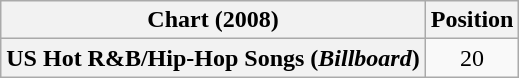<table class="wikitable plainrowheaders" style="text-align:center">
<tr>
<th scope="col">Chart (2008)</th>
<th scope="col">Position</th>
</tr>
<tr>
<th scope="row">US Hot R&B/Hip-Hop Songs (<em>Billboard</em>)</th>
<td>20</td>
</tr>
</table>
